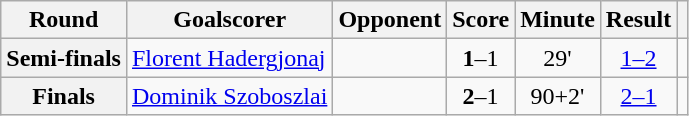<table class="wikitable" style="text-align:center">
<tr>
<th>Round</th>
<th>Goalscorer</th>
<th>Opponent</th>
<th>Score</th>
<th>Minute</th>
<th>Result</th>
<th></th>
</tr>
<tr>
<th>Semi-finals</th>
<td style="text-align:left"> <a href='#'>Florent Hadergjonaj</a></td>
<td style="text-align:left"></td>
<td><strong>1</strong>–1</td>
<td>29'</td>
<td><a href='#'>1–2</a></td>
<td></td>
</tr>
<tr>
<th>Finals</th>
<td style="text-align:left"> <a href='#'>Dominik Szoboszlai</a></td>
<td style="text-align:left"></td>
<td><strong>2</strong>–1</td>
<td>90+2'</td>
<td><a href='#'>2–1</a></td>
<td></td>
</tr>
</table>
